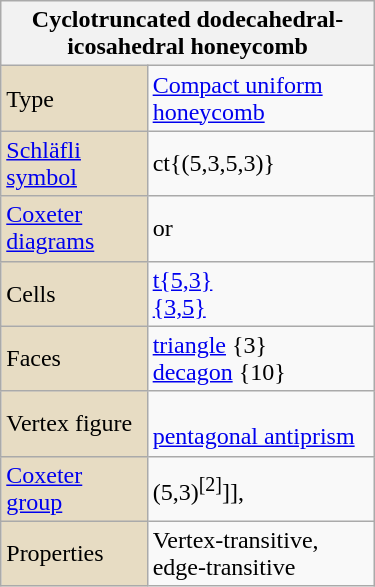<table class="wikitable" align="right" style="margin-left:10px" width="250">
<tr>
<th bgcolor=#e7dcc3 colspan=2>Cyclotruncated dodecahedral-icosahedral honeycomb</th>
</tr>
<tr>
<td bgcolor=#e7dcc3>Type</td>
<td><a href='#'>Compact uniform honeycomb</a></td>
</tr>
<tr>
<td bgcolor=#e7dcc3><a href='#'>Schläfli symbol</a></td>
<td>ct{(5,3,5,3)}</td>
</tr>
<tr>
<td bgcolor=#e7dcc3><a href='#'>Coxeter diagrams</a></td>
<td> or </td>
</tr>
<tr>
<td bgcolor=#e7dcc3>Cells</td>
<td><a href='#'>t{5,3}</a> <br><a href='#'>{3,5}</a> </td>
</tr>
<tr>
<td bgcolor=#e7dcc3>Faces</td>
<td><a href='#'>triangle</a> {3}<br><a href='#'>decagon</a> {10}</td>
</tr>
<tr>
<td bgcolor=#e7dcc3>Vertex figure</td>
<td><br><a href='#'>pentagonal antiprism</a></td>
</tr>
<tr>
<td bgcolor=#e7dcc3><a href='#'>Coxeter group</a></td>
<td>(5,3)<sup>[2]</sup>]], </td>
</tr>
<tr>
<td bgcolor=#e7dcc3>Properties</td>
<td>Vertex-transitive, edge-transitive</td>
</tr>
</table>
